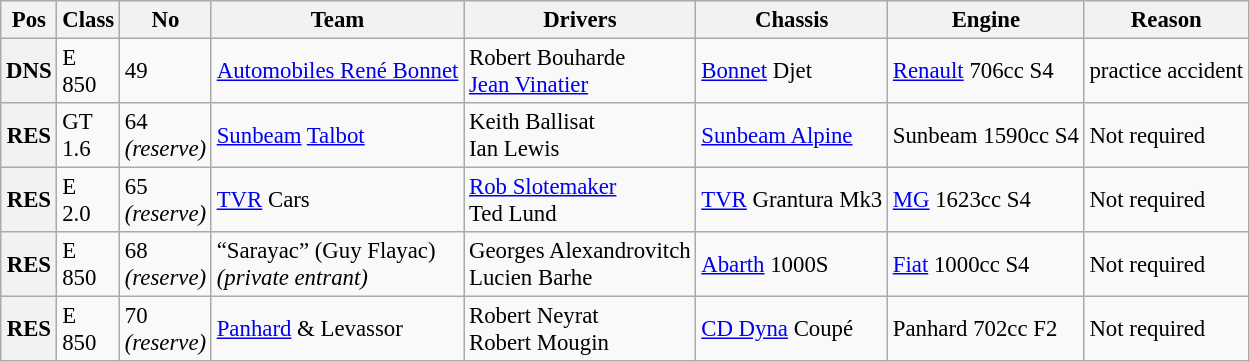<table class="wikitable" style="font-size: 95%;">
<tr>
<th>Pos</th>
<th>Class</th>
<th>No</th>
<th>Team</th>
<th>Drivers</th>
<th>Chassis</th>
<th>Engine</th>
<th>Reason</th>
</tr>
<tr>
<th>DNS</th>
<td>E<br>850</td>
<td>49</td>
<td> <a href='#'>Automobiles René Bonnet</a></td>
<td> Robert Bouharde<br> <a href='#'>Jean Vinatier</a></td>
<td><a href='#'>Bonnet</a> Djet</td>
<td><a href='#'>Renault</a> 706cc S4</td>
<td>practice accident</td>
</tr>
<tr>
<th>RES</th>
<td>GT<br>1.6</td>
<td>64<br><em>(reserve)</em></td>
<td> <a href='#'>Sunbeam</a> <a href='#'>Talbot</a></td>
<td> Keith Ballisat<br> Ian Lewis</td>
<td><a href='#'>Sunbeam Alpine</a></td>
<td>Sunbeam 1590cc S4</td>
<td>Not required</td>
</tr>
<tr>
<th>RES</th>
<td>E<br>2.0</td>
<td>65<br><em>(reserve)</em></td>
<td> <a href='#'>TVR</a> Cars</td>
<td> <a href='#'>Rob Slotemaker</a><br> Ted Lund</td>
<td><a href='#'>TVR</a> Grantura Mk3</td>
<td><a href='#'>MG</a> 1623cc S4</td>
<td>Not required</td>
</tr>
<tr>
<th>RES</th>
<td>E<br>850</td>
<td>68<br><em>(reserve)</em></td>
<td> “Sarayac” (Guy Flayac)<br><em>(private entrant)</em></td>
<td> Georges Alexandrovitch<br> Lucien Barhe</td>
<td><a href='#'>Abarth</a> 1000S</td>
<td><a href='#'>Fiat</a> 1000cc S4</td>
<td>Not required</td>
</tr>
<tr>
<th>RES</th>
<td>E<br>850</td>
<td>70<br><em>(reserve)</em></td>
<td> <a href='#'>Panhard</a> & Levassor</td>
<td> Robert Neyrat<br> Robert Mougin</td>
<td><a href='#'>CD Dyna</a> Coupé</td>
<td>Panhard 702cc F2</td>
<td>Not required</td>
</tr>
</table>
